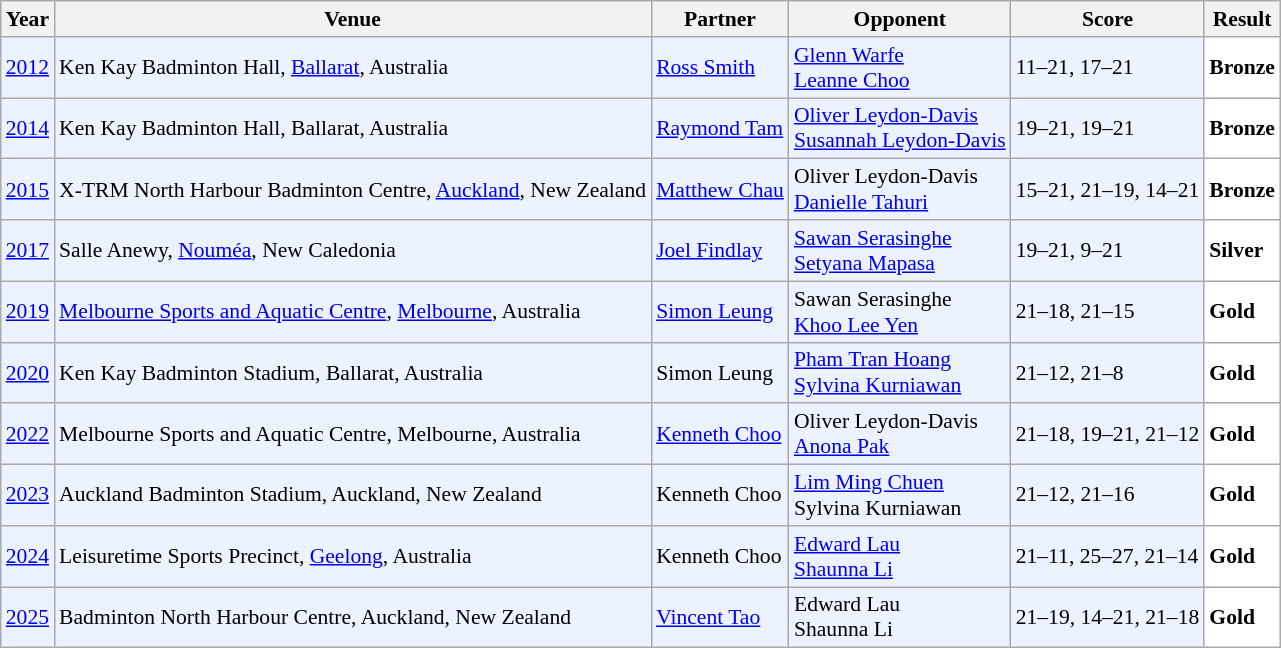<table class="sortable wikitable" style="font-size: 90%;">
<tr>
<th>Year</th>
<th>Venue</th>
<th>Partner</th>
<th>Opponent</th>
<th>Score</th>
<th>Result</th>
</tr>
<tr style="background:#ECF2FF">
<td align="center"><a href='#'>2012</a></td>
<td align="left">Ken Kay Badminton Hall, <a href='#'>Ballarat</a>, Australia</td>
<td align="left"> <a href='#'>Ross Smith</a></td>
<td align="left"> <a href='#'>Glenn Warfe</a> <br>  <a href='#'>Leanne Choo</a></td>
<td align="left">11–21, 17–21</td>
<td style="text-align:left; background:white"> <strong>Bronze</strong></td>
</tr>
<tr style="background:#ECF2FF">
<td align="center"><a href='#'>2014</a></td>
<td align="left">Ken Kay Badminton Hall, Ballarat, Australia</td>
<td align="left"> <a href='#'>Raymond Tam</a></td>
<td align="left"> <a href='#'>Oliver Leydon-Davis</a> <br>  <a href='#'>Susannah Leydon-Davis</a></td>
<td align="left">19–21, 19–21</td>
<td style="text-align:left; background:white"> <strong>Bronze</strong></td>
</tr>
<tr style="background:#ECF2FF">
<td align="center"><a href='#'>2015</a></td>
<td align="left">X-TRM North Harbour Badminton Centre, <a href='#'>Auckland</a>, New Zealand</td>
<td align="left"> <a href='#'>Matthew Chau</a></td>
<td align="left"> Oliver Leydon-Davis <br>  <a href='#'>Danielle Tahuri</a></td>
<td align="left">15–21, 21–19, 14–21</td>
<td style="text-align:left; background:white"> <strong>Bronze</strong></td>
</tr>
<tr style="background:#ECF2FF">
<td align="center"><a href='#'>2017</a></td>
<td align="left">Salle Anewy, <a href='#'>Nouméa</a>, New Caledonia</td>
<td align="left"> <a href='#'>Joel Findlay</a></td>
<td align="left"> <a href='#'>Sawan Serasinghe</a> <br>  <a href='#'>Setyana Mapasa</a></td>
<td align="left">19–21, 9–21</td>
<td style="text-align:left; background:white"> <strong>Silver</strong></td>
</tr>
<tr style="background:#ECF2FF">
<td align="center"><a href='#'>2019</a></td>
<td align="left"><a href='#'>Melbourne Sports and Aquatic Centre</a>, <a href='#'>Melbourne</a>, Australia</td>
<td align="left"> <a href='#'>Simon Leung</a></td>
<td align="left"> Sawan Serasinghe <br>  <a href='#'>Khoo Lee Yen</a></td>
<td align="left">21–18, 21–15</td>
<td style="text-align:left; background:white"> <strong>Gold</strong></td>
</tr>
<tr style="background:#ECF2FF">
<td align="center"><a href='#'>2020</a></td>
<td align="left">Ken Kay Badminton Stadium, Ballarat, Australia</td>
<td align="left"> Simon Leung</td>
<td align="left"> <a href='#'>Pham Tran Hoang</a> <br>  <a href='#'>Sylvina Kurniawan</a></td>
<td align="left">21–12, 21–8</td>
<td style="text-align:left; background:white"> <strong>Gold</strong></td>
</tr>
<tr style="background:#ECF2FF">
<td align="center"><a href='#'>2022</a></td>
<td align="left">Melbourne Sports and Aquatic Centre, Melbourne, Australia</td>
<td align="left"> <a href='#'>Kenneth Choo</a></td>
<td align="left"> Oliver Leydon-Davis<br> <a href='#'>Anona Pak</a></td>
<td align="left">21–18, 19–21, 21–12</td>
<td style="text-align:left; background:white"> <strong>Gold</strong></td>
</tr>
<tr style="background:#ECF2FF">
<td align="center"><a href='#'>2023</a></td>
<td align="left">Auckland Badminton Stadium, Auckland, New Zealand</td>
<td align="left"> Kenneth Choo</td>
<td align="left"> <a href='#'>Lim Ming Chuen</a><br> Sylvina Kurniawan</td>
<td align="left">21–12, 21–16</td>
<td style="text-align:left; background:white"> <strong>Gold</strong></td>
</tr>
<tr style="background:#ECF2FF">
<td align="center"><a href='#'>2024</a></td>
<td align="left">Leisuretime Sports Precinct, <a href='#'>Geelong</a>, Australia</td>
<td align="left"> Kenneth Choo</td>
<td align="left"> <a href='#'>Edward Lau</a><br> <a href='#'>Shaunna Li</a></td>
<td align="left">21–11, 25–27, 21–14</td>
<td style="text-align:left; background:white"> <strong>Gold</strong></td>
</tr>
<tr style="background:#ECF2FF">
<td align="center"><a href='#'>2025</a></td>
<td align="left">Badminton North Harbour Centre, Auckland, New Zealand</td>
<td align="left"> <a href='#'>Vincent Tao</a></td>
<td align="left"> Edward Lau<br>  Shaunna Li</td>
<td align="left">21–19, 14–21, 21–18</td>
<td style="text-align:left; background:white"> <strong>Gold</strong></td>
</tr>
</table>
